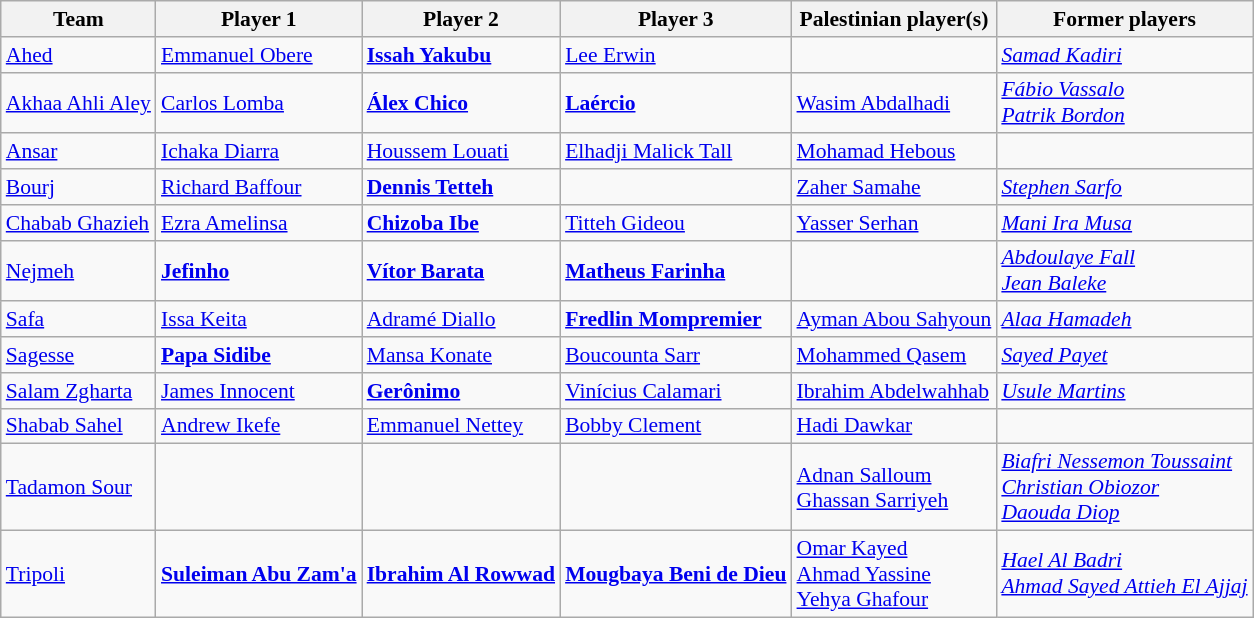<table class="wikitable" style="text-align: left; font-size:90%">
<tr>
<th>Team</th>
<th>Player 1</th>
<th>Player 2</th>
<th>Player 3</th>
<th>Palestinian player(s)</th>
<th>Former players</th>
</tr>
<tr>
<td><a href='#'>Ahed</a></td>
<td> <a href='#'>Emmanuel Obere</a></td>
<td> <strong><a href='#'>Issah Yakubu</a></strong></td>
<td> <a href='#'>Lee Erwin</a></td>
<td></td>
<td> <em><a href='#'>Samad Kadiri</a></em></td>
</tr>
<tr>
<td><a href='#'>Akhaa Ahli Aley</a></td>
<td> <a href='#'>Carlos Lomba</a></td>
<td> <strong><a href='#'>Álex Chico</a></strong></td>
<td> <strong><a href='#'>Laércio</a></strong></td>
<td> <a href='#'>Wasim Abdalhadi</a></td>
<td> <em><a href='#'>Fábio Vassalo</a></em><br> <em><a href='#'>Patrik Bordon</a></em></td>
</tr>
<tr>
<td><a href='#'>Ansar</a></td>
<td> <a href='#'>Ichaka Diarra</a></td>
<td> <a href='#'>Houssem Louati</a></td>
<td> <a href='#'>Elhadji Malick Tall</a></td>
<td> <a href='#'>Mohamad Hebous</a></td>
<td></td>
</tr>
<tr>
<td><a href='#'>Bourj</a></td>
<td> <a href='#'>Richard Baffour</a></td>
<td> <strong><a href='#'>Dennis Tetteh</a></strong></td>
<td></td>
<td> <a href='#'>Zaher Samahe</a></td>
<td> <em><a href='#'>Stephen Sarfo</a></em></td>
</tr>
<tr>
<td><a href='#'>Chabab Ghazieh</a></td>
<td> <a href='#'>Ezra Amelinsa</a></td>
<td> <strong><a href='#'>Chizoba Ibe</a></strong></td>
<td> <a href='#'>Titteh Gideou</a></td>
<td> <a href='#'>Yasser Serhan</a></td>
<td> <em><a href='#'>Mani Ira Musa</a></em></td>
</tr>
<tr>
<td><a href='#'>Nejmeh</a></td>
<td> <strong><a href='#'>Jefinho</a></strong></td>
<td> <strong><a href='#'>Vítor Barata</a></strong></td>
<td> <strong><a href='#'>Matheus Farinha</a></strong></td>
<td></td>
<td> <em><a href='#'>Abdoulaye Fall</a></em><br> <em><a href='#'>Jean Baleke</a></em></td>
</tr>
<tr>
<td><a href='#'>Safa</a></td>
<td> <a href='#'>Issa Keita</a></td>
<td> <a href='#'>Adramé Diallo</a></td>
<td> <strong><a href='#'>Fredlin Mompremier</a></strong></td>
<td> <a href='#'>Ayman Abou Sahyoun</a></td>
<td> <em><a href='#'>Alaa Hamadeh</a></em></td>
</tr>
<tr>
<td><a href='#'>Sagesse</a></td>
<td> <strong><a href='#'>Papa Sidibe</a></strong></td>
<td> <a href='#'>Mansa Konate</a></td>
<td> <a href='#'>Boucounta Sarr</a></td>
<td> <a href='#'>Mohammed Qasem</a></td>
<td> <em><a href='#'>Sayed Payet</a></em></td>
</tr>
<tr>
<td><a href='#'>Salam Zgharta</a></td>
<td> <a href='#'>James Innocent</a></td>
<td> <strong><a href='#'>Gerônimo</a></strong></td>
<td> <a href='#'>Vinícius Calamari</a></td>
<td> <a href='#'>Ibrahim Abdelwahhab</a></td>
<td> <em><a href='#'>Usule Martins</a></em></td>
</tr>
<tr>
<td><a href='#'>Shabab Sahel</a></td>
<td> <a href='#'>Andrew Ikefe</a></td>
<td> <a href='#'>Emmanuel Nettey</a></td>
<td> <a href='#'>Bobby Clement</a></td>
<td> <a href='#'>Hadi Dawkar</a></td>
<td></td>
</tr>
<tr>
<td><a href='#'>Tadamon Sour</a></td>
<td></td>
<td></td>
<td></td>
<td> <a href='#'>Adnan Salloum</a><br> <a href='#'>Ghassan Sarriyeh</a></td>
<td> <em><a href='#'>Biafri Nessemon Toussaint</a></em><br> <em><a href='#'>Christian Obiozor</a></em><br> <em><a href='#'>Daouda Diop</a></em></td>
</tr>
<tr>
<td><a href='#'>Tripoli</a></td>
<td> <strong><a href='#'>Suleiman Abu Zam'a</a></strong></td>
<td> <strong><a href='#'>Ibrahim Al Rowwad</a></strong></td>
<td> <strong><a href='#'>Mougbaya Beni de Dieu</a></strong></td>
<td> <a href='#'>Omar Kayed</a><br> <a href='#'>Ahmad Yassine</a><br> <a href='#'>Yehya Ghafour</a></td>
<td> <em><a href='#'>Hael Al Badri</a></em><br> <em><a href='#'>Ahmad Sayed Attieh El Ajjaj</a></em></td>
</tr>
</table>
